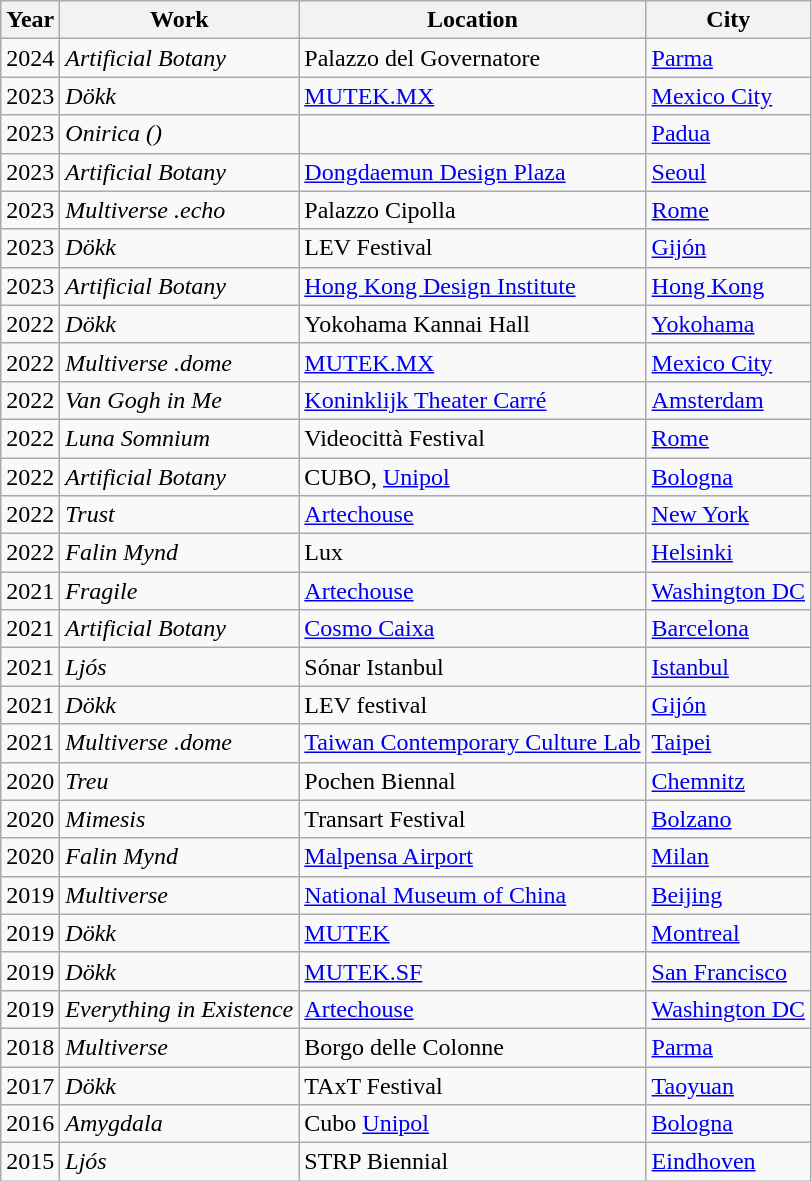<table class="wikitable">
<tr>
<th>Year</th>
<th>Work</th>
<th>Location</th>
<th>City</th>
</tr>
<tr>
<td>2024</td>
<td><em>Artificial Botany</em></td>
<td>Palazzo del Governatore</td>
<td><a href='#'>Parma</a></td>
</tr>
<tr>
<td>2023</td>
<td><em>Dökk</em></td>
<td><a href='#'>MUTEK.MX</a></td>
<td><a href='#'>Mexico City</a></td>
</tr>
<tr>
<td>2023</td>
<td><em>Onirica ()</em></td>
<td></td>
<td><a href='#'>Padua</a></td>
</tr>
<tr>
<td>2023</td>
<td><em>Artificial Botany</em></td>
<td><a href='#'>Dongdaemun Design Plaza</a></td>
<td><a href='#'>Seoul</a></td>
</tr>
<tr>
<td>2023</td>
<td><em>Multiverse .echo</em></td>
<td>Palazzo Cipolla</td>
<td><a href='#'>Rome</a></td>
</tr>
<tr>
<td>2023</td>
<td><em>Dökk</em></td>
<td>LEV Festival</td>
<td><a href='#'>Gijón</a></td>
</tr>
<tr>
<td>2023</td>
<td><em>Artificial Botany</em></td>
<td><a href='#'>Hong Kong Design Institute</a></td>
<td><a href='#'>Hong Kong</a></td>
</tr>
<tr>
<td>2022</td>
<td><em>Dökk</em></td>
<td>Yokohama Kannai Hall</td>
<td><a href='#'>Yokohama</a></td>
</tr>
<tr>
<td>2022</td>
<td><em>Multiverse .dome</em></td>
<td><a href='#'>MUTEK.MX</a></td>
<td><a href='#'>Mexico City</a></td>
</tr>
<tr>
<td>2022</td>
<td><em>Van Gogh in Me</em></td>
<td><a href='#'>Koninklijk Theater Carré</a></td>
<td><a href='#'>Amsterdam</a></td>
</tr>
<tr>
<td>2022</td>
<td><em>Luna Somnium</em></td>
<td>Videocittà Festival</td>
<td><a href='#'>Rome</a></td>
</tr>
<tr>
<td>2022</td>
<td><em>Artificial Botany</em></td>
<td>CUBO, <a href='#'>Unipol</a></td>
<td><a href='#'>Bologna</a></td>
</tr>
<tr>
<td>2022</td>
<td><em>Trust</em></td>
<td><a href='#'>Artechouse</a></td>
<td><a href='#'>New York</a></td>
</tr>
<tr>
<td>2022</td>
<td><em>Falin Mynd</em></td>
<td>Lux</td>
<td><a href='#'>Helsinki</a></td>
</tr>
<tr>
<td>2021</td>
<td><em>Fragile</em></td>
<td><a href='#'>Artechouse</a></td>
<td><a href='#'>Washington DC</a></td>
</tr>
<tr>
<td>2021</td>
<td><em>Artificial Botany</em></td>
<td><a href='#'>Cosmo Caixa</a></td>
<td><a href='#'>Barcelona</a></td>
</tr>
<tr>
<td>2021</td>
<td><em>Ljós</em></td>
<td>Sónar Istanbul</td>
<td><a href='#'>Istanbul</a></td>
</tr>
<tr>
<td>2021</td>
<td><em>Dökk</em></td>
<td>LEV festival</td>
<td><a href='#'>Gijón</a></td>
</tr>
<tr>
<td>2021</td>
<td><em>Multiverse .dome</em></td>
<td><a href='#'>Taiwan Contemporary Culture Lab</a></td>
<td><a href='#'>Taipei</a></td>
</tr>
<tr>
<td>2020</td>
<td><em>Treu</em></td>
<td>Pochen Biennal</td>
<td><a href='#'>Chemnitz</a></td>
</tr>
<tr>
<td>2020</td>
<td><em>Mimesis</em></td>
<td>Transart Festival</td>
<td><a href='#'>Bolzano</a></td>
</tr>
<tr>
<td>2020</td>
<td><em>Falin Mynd</em></td>
<td><a href='#'>Malpensa Airport</a></td>
<td><a href='#'>Milan</a></td>
</tr>
<tr>
<td>2019</td>
<td><em>Multiverse</em></td>
<td><a href='#'>National Museum of China</a></td>
<td><a href='#'>Beijing</a></td>
</tr>
<tr>
<td>2019</td>
<td><em>Dökk</em></td>
<td><a href='#'>MUTEK</a></td>
<td><a href='#'>Montreal</a></td>
</tr>
<tr>
<td>2019</td>
<td><em>Dökk</em></td>
<td><a href='#'>MUTEK.SF</a></td>
<td><a href='#'>San Francisco</a></td>
</tr>
<tr>
<td>2019</td>
<td><em>Everything in Existence</em></td>
<td><a href='#'>Artechouse</a></td>
<td><a href='#'>Washington DC</a></td>
</tr>
<tr>
<td>2018</td>
<td><em>Multiverse</em></td>
<td>Borgo delle Colonne</td>
<td><a href='#'>Parma</a></td>
</tr>
<tr>
<td>2017</td>
<td><em>Dökk</em></td>
<td>TAxT Festival</td>
<td><a href='#'>Taoyuan</a></td>
</tr>
<tr>
<td>2016</td>
<td><em>Amygdala</em></td>
<td>Cubo <a href='#'>Unipol</a></td>
<td><a href='#'>Bologna</a></td>
</tr>
<tr>
<td>2015</td>
<td><em>Ljós</em></td>
<td>STRP Biennial</td>
<td><a href='#'>Eindhoven</a></td>
</tr>
</table>
